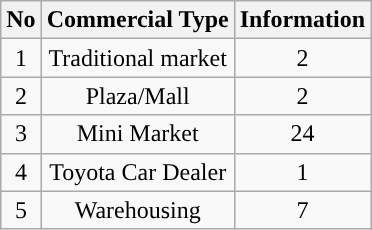<table class="wikitable" style="text-align:center">
<tr>
<th>No</th>
<th>Commercial Type</th>
<th>Information</th>
</tr>
<tr>
<td>1</td>
<td>Traditional market</td>
<td>2</td>
</tr>
<tr>
<td>2</td>
<td>Plaza/Mall</td>
<td>2</td>
</tr>
<tr>
<td>3</td>
<td>Mini Market</td>
<td>24</td>
</tr>
<tr>
<td>4</td>
<td>Toyota Car Dealer</td>
<td>1</td>
</tr>
<tr>
<td>5</td>
<td>Warehousing</td>
<td>7</td>
</tr>
</table>
